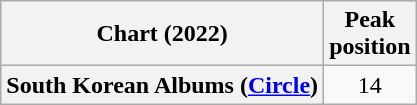<table class="wikitable plainrowheaders" style="text-align:center">
<tr>
<th scope="col">Chart (2022)</th>
<th scope="col">Peak<br>position</th>
</tr>
<tr>
<th scope="row">South Korean Albums (<a href='#'>Circle</a>)</th>
<td>14</td>
</tr>
</table>
